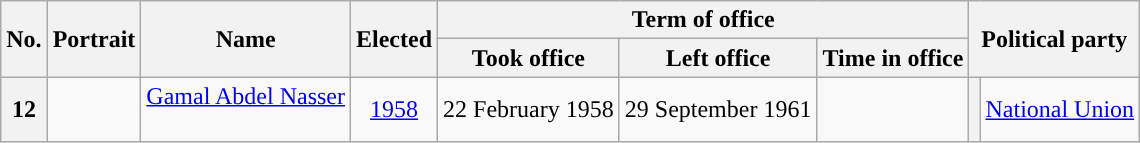<table class="wikitable" style="text-align:center">
<tr>
<th rowspan="2">No.</th>
<th rowspan="2">Portrait</th>
<th rowspan="2">Name<br></th>
<th rowspan="2">Elected</th>
<th colspan="3">Term of office</th>
<th colspan="2" rowspan="2">Political party</th>
</tr>
<tr>
<th>Took office</th>
<th>Left office</th>
<th>Time in office</th>
</tr>
<tr>
<th>12</th>
<td></td>
<td><a href='#'>Gamal Abdel Nasser</a><br><br></td>
<td><a href='#'>1958</a></td>
<td>22 February 1958</td>
<td>29 September 1961</td>
<td></td>
<th style="background:"></th>
<td><a href='#'>National Union</a></td>
</tr>
</table>
